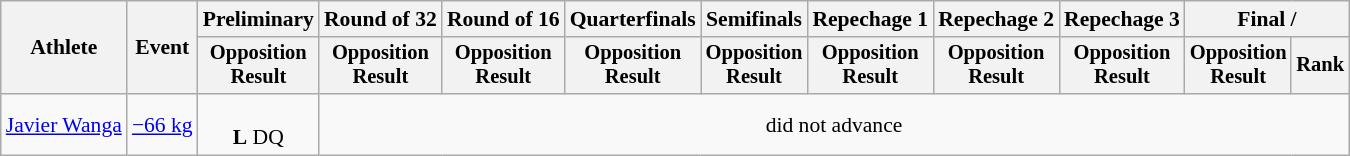<table class="wikitable" style="font-size:90%">
<tr>
<th rowspan="2">Athlete</th>
<th rowspan="2">Event</th>
<th>Preliminary</th>
<th>Round of 32</th>
<th>Round of 16</th>
<th>Quarterfinals</th>
<th>Semifinals</th>
<th>Repechage 1</th>
<th>Repechage 2</th>
<th>Repechage 3</th>
<th colspan=2>Final / </th>
</tr>
<tr style="font-size:95%">
<th>Opposition<br>Result</th>
<th>Opposition<br>Result</th>
<th>Opposition<br>Result</th>
<th>Opposition<br>Result</th>
<th>Opposition<br>Result</th>
<th>Opposition<br>Result</th>
<th>Opposition<br>Result</th>
<th>Opposition<br>Result</th>
<th>Opposition<br>Result</th>
<th>Rank</th>
</tr>
<tr align=center>
<td align=left><a href='#'>Javier Wanga</a></td>
<td align=left><a href='#'>−66 kg</a></td>
<td><br><strong>L</strong> DQ</td>
<td colspan=9>did not advance</td>
</tr>
</table>
